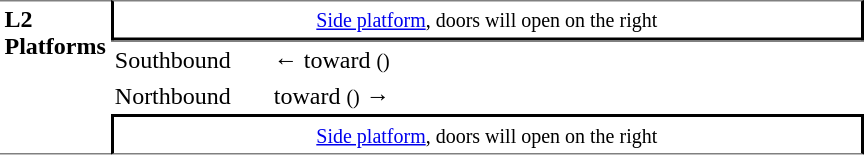<table table border=0 cellspacing=0 cellpadding=3>
<tr>
<td style="border-top:solid 1px gray;border-bottom:solid 1px gray;" width=50 rowspan=10 valign=top><strong>L2<br>Platforms</strong></td>
<td style="border-top:solid 1px gray;border-right:solid 2px black;border-left:solid 2px black;border-bottom:solid 2px black;text-align:center;" colspan=2><small><a href='#'>Side platform</a>, doors will open on the right</small></td>
</tr>
<tr>
<td style="border-bottom:solid 0px gray;border-top:solid 1px gray;" width=100>Southbound</td>
<td style="border-bottom:solid 0px gray;border-top:solid 1px gray;" width=390>←  toward  <small>()</small></td>
</tr>
<tr>
<td>Northbound</td>
<td>  toward  <small>()</small> →</td>
</tr>
<tr>
<td style="border-top:solid 2px black;border-right:solid 2px black;border-left:solid 2px black;border-bottom:solid 1px gray;text-align:center;" colspan=2><small><a href='#'>Side platform</a>, doors will open on the right</small></td>
</tr>
</table>
